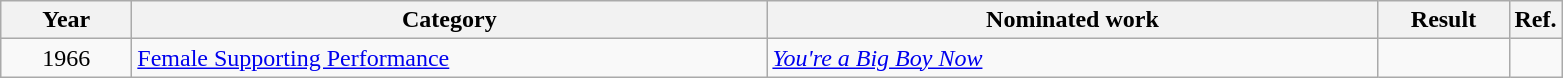<table class=wikitable>
<tr>
<th scope="col" style="width:5em;">Year</th>
<th scope="col" style="width:26em;">Category</th>
<th scope="col" style="width:25em;">Nominated work</th>
<th scope="col" style="width:5em;">Result</th>
<th>Ref.</th>
</tr>
<tr>
<td style="text-align:center;">1966</td>
<td><a href='#'>Female Supporting Performance</a></td>
<td><em><a href='#'>You're a Big Boy Now</a></em></td>
<td></td>
<td align=center></td>
</tr>
</table>
